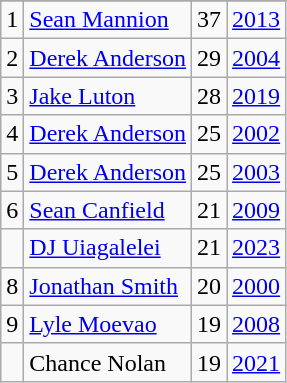<table class="wikitable">
<tr>
</tr>
<tr>
<td>1</td>
<td><a href='#'>Sean Mannion</a></td>
<td>37</td>
<td><a href='#'>2013</a></td>
</tr>
<tr>
<td>2</td>
<td><a href='#'>Derek Anderson</a></td>
<td>29</td>
<td><a href='#'>2004</a></td>
</tr>
<tr>
<td>3</td>
<td><a href='#'>Jake Luton</a></td>
<td>28</td>
<td><a href='#'>2019</a></td>
</tr>
<tr>
<td>4</td>
<td><a href='#'>Derek Anderson</a></td>
<td>25</td>
<td><a href='#'>2002</a></td>
</tr>
<tr>
<td>5</td>
<td><a href='#'>Derek Anderson</a></td>
<td>25</td>
<td><a href='#'>2003</a></td>
</tr>
<tr>
<td>6</td>
<td><a href='#'>Sean Canfield</a></td>
<td>21</td>
<td><a href='#'>2009</a></td>
</tr>
<tr>
<td></td>
<td><a href='#'>DJ Uiagalelei</a></td>
<td>21</td>
<td><a href='#'>2023</a></td>
</tr>
<tr>
<td>8</td>
<td><a href='#'>Jonathan Smith</a></td>
<td>20</td>
<td><a href='#'>2000</a></td>
</tr>
<tr>
<td>9</td>
<td><a href='#'>Lyle Moevao</a></td>
<td>19</td>
<td><a href='#'>2008</a></td>
</tr>
<tr>
<td></td>
<td>Chance Nolan</td>
<td>19</td>
<td><a href='#'>2021</a></td>
</tr>
</table>
